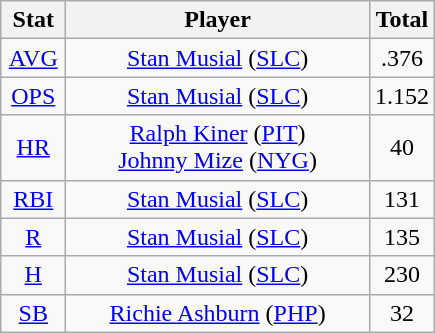<table class="wikitable" style="text-align:center;">
<tr>
<th style="width:15%;">Stat</th>
<th>Player</th>
<th style="width:15%;">Total</th>
</tr>
<tr>
<td><a href='#'>AVG</a></td>
<td><a href='#'>Stan Musial</a> (<a href='#'>SLC</a>)</td>
<td>.376</td>
</tr>
<tr>
<td><a href='#'>OPS</a></td>
<td><a href='#'>Stan Musial</a> (<a href='#'>SLC</a>)</td>
<td>1.152</td>
</tr>
<tr>
<td><a href='#'>HR</a></td>
<td><a href='#'>Ralph Kiner</a> (<a href='#'>PIT</a>)<br><a href='#'>Johnny Mize</a> (<a href='#'>NYG</a>)</td>
<td>40</td>
</tr>
<tr>
<td><a href='#'>RBI</a></td>
<td><a href='#'>Stan Musial</a> (<a href='#'>SLC</a>)</td>
<td>131</td>
</tr>
<tr>
<td><a href='#'>R</a></td>
<td><a href='#'>Stan Musial</a> (<a href='#'>SLC</a>)</td>
<td>135</td>
</tr>
<tr>
<td><a href='#'>H</a></td>
<td><a href='#'>Stan Musial</a> (<a href='#'>SLC</a>)</td>
<td>230</td>
</tr>
<tr>
<td><a href='#'>SB</a></td>
<td><a href='#'>Richie Ashburn</a> (<a href='#'>PHP</a>)</td>
<td>32</td>
</tr>
</table>
